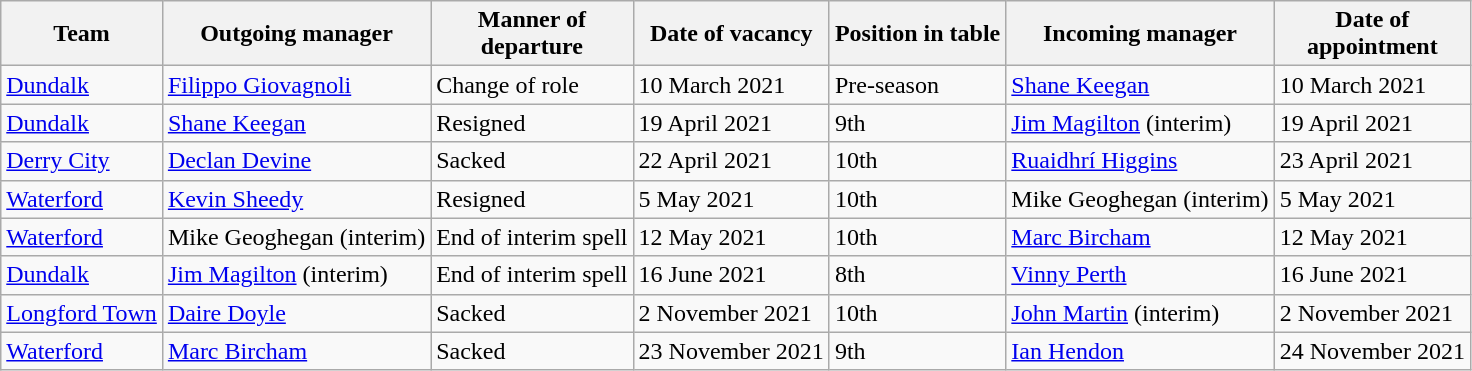<table class="wikitable sortable">
<tr>
<th>Team</th>
<th>Outgoing manager</th>
<th>Manner of<br>departure</th>
<th>Date of vacancy</th>
<th>Position in table</th>
<th>Incoming manager</th>
<th>Date of <br>appointment</th>
</tr>
<tr>
<td><a href='#'>Dundalk</a></td>
<td> <a href='#'>Filippo Giovagnoli</a></td>
<td>Change of role</td>
<td>10 March 2021</td>
<td>Pre-season</td>
<td> <a href='#'>Shane Keegan</a></td>
<td>10 March 2021</td>
</tr>
<tr>
<td><a href='#'>Dundalk</a></td>
<td> <a href='#'>Shane Keegan</a></td>
<td>Resigned</td>
<td>19 April 2021</td>
<td>9th</td>
<td> <a href='#'>Jim Magilton</a> (interim)</td>
<td>19 April 2021</td>
</tr>
<tr>
<td><a href='#'>Derry City</a></td>
<td> <a href='#'>Declan Devine</a></td>
<td>Sacked</td>
<td>22 April 2021</td>
<td>10th</td>
<td> <a href='#'>Ruaidhrí Higgins</a></td>
<td>23 April 2021</td>
</tr>
<tr>
<td><a href='#'>Waterford</a></td>
<td> <a href='#'>Kevin Sheedy</a></td>
<td>Resigned</td>
<td>5 May 2021</td>
<td>10th</td>
<td> Mike Geoghegan (interim)</td>
<td>5 May 2021</td>
</tr>
<tr>
<td><a href='#'>Waterford</a></td>
<td> Mike Geoghegan (interim)</td>
<td>End of interim spell</td>
<td>12 May 2021</td>
<td>10th</td>
<td> <a href='#'>Marc Bircham</a></td>
<td>12 May 2021</td>
</tr>
<tr>
<td><a href='#'>Dundalk</a></td>
<td> <a href='#'>Jim Magilton</a> (interim)</td>
<td>End of interim spell</td>
<td>16 June 2021</td>
<td>8th</td>
<td> <a href='#'>Vinny Perth</a></td>
<td>16 June 2021</td>
</tr>
<tr>
<td><a href='#'>Longford Town</a></td>
<td> <a href='#'>Daire Doyle</a></td>
<td>Sacked</td>
<td>2 November 2021</td>
<td>10th</td>
<td> <a href='#'>John Martin</a> (interim)</td>
<td>2 November 2021</td>
</tr>
<tr>
<td><a href='#'>Waterford</a></td>
<td> <a href='#'>Marc Bircham</a></td>
<td>Sacked</td>
<td>23 November 2021</td>
<td>9th</td>
<td> <a href='#'>Ian Hendon</a></td>
<td>24 November 2021</td>
</tr>
</table>
